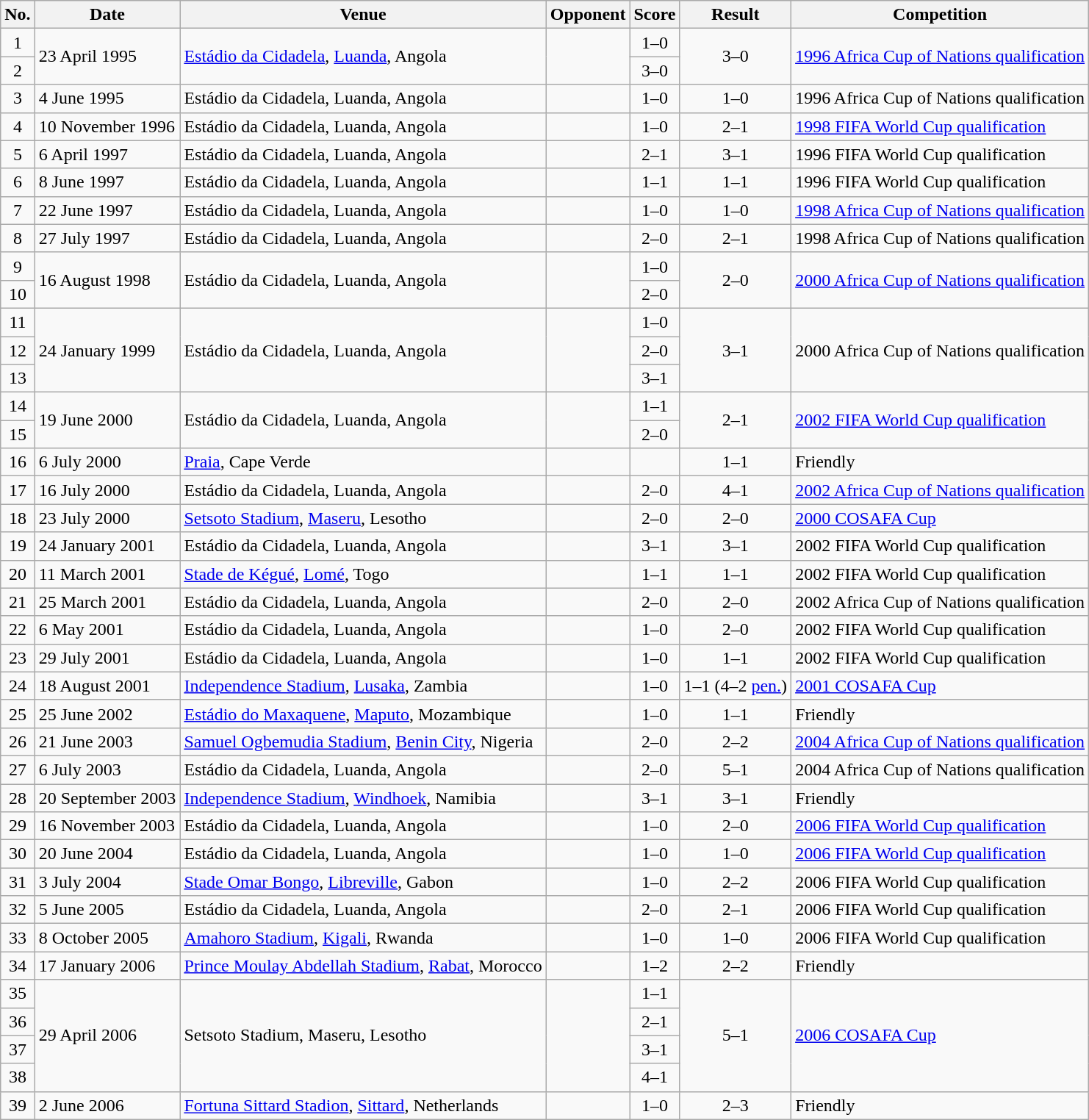<table class="wikitable sortable">
<tr>
<th scope="col">No.</th>
<th scope="col">Date</th>
<th scope="col">Venue</th>
<th scope="col">Opponent</th>
<th scope="col">Score</th>
<th scope="col">Result</th>
<th scope="col">Competition</th>
</tr>
<tr>
<td style="text-align:center">1</td>
<td rowspan="2">23 April 1995</td>
<td rowspan="2"><a href='#'>Estádio da Cidadela</a>, <a href='#'>Luanda</a>, Angola</td>
<td rowspan="2"></td>
<td style="text-align:center">1–0</td>
<td rowspan="2" style="text-align:center">3–0</td>
<td rowspan="2"><a href='#'>1996 Africa Cup of Nations qualification</a></td>
</tr>
<tr>
<td style="text-align:center">2</td>
<td style="text-align:center">3–0</td>
</tr>
<tr>
<td style="text-align:center">3</td>
<td>4 June 1995</td>
<td>Estádio da Cidadela, Luanda, Angola</td>
<td></td>
<td style="text-align:center">1–0</td>
<td style="text-align:center">1–0</td>
<td>1996 Africa Cup of Nations qualification</td>
</tr>
<tr>
<td style="text-align:center">4</td>
<td>10 November 1996</td>
<td>Estádio da Cidadela, Luanda, Angola</td>
<td></td>
<td style="text-align:center">1–0</td>
<td style="text-align:center">2–1</td>
<td><a href='#'>1998 FIFA World Cup qualification</a></td>
</tr>
<tr>
<td style="text-align:center">5</td>
<td>6 April 1997</td>
<td>Estádio da Cidadela, Luanda, Angola</td>
<td></td>
<td style="text-align:center">2–1</td>
<td style="text-align:center">3–1</td>
<td>1996 FIFA World Cup qualification</td>
</tr>
<tr>
<td style="text-align:center">6</td>
<td>8 June 1997</td>
<td>Estádio da Cidadela, Luanda, Angola</td>
<td></td>
<td style="text-align:center">1–1</td>
<td style="text-align:center">1–1</td>
<td>1996 FIFA World Cup qualification</td>
</tr>
<tr>
<td style="text-align:center">7</td>
<td>22 June 1997</td>
<td>Estádio da Cidadela, Luanda, Angola</td>
<td></td>
<td style="text-align:center">1–0</td>
<td style="text-align:center">1–0</td>
<td><a href='#'>1998 Africa Cup of Nations qualification</a></td>
</tr>
<tr>
<td style="text-align:center">8</td>
<td>27 July 1997</td>
<td>Estádio da Cidadela, Luanda, Angola</td>
<td></td>
<td style="text-align:center">2–0</td>
<td style="text-align:center">2–1</td>
<td>1998 Africa Cup of Nations qualification</td>
</tr>
<tr>
<td style="text-align:center">9</td>
<td rowspan="2">16 August 1998</td>
<td rowspan="2">Estádio da Cidadela, Luanda, Angola</td>
<td rowspan="2"></td>
<td style="text-align:center">1–0</td>
<td rowspan="2" style="text-align:center">2–0</td>
<td rowspan="2"><a href='#'>2000 Africa Cup of Nations qualification</a></td>
</tr>
<tr>
<td style="text-align:center">10</td>
<td style="text-align:center">2–0</td>
</tr>
<tr>
<td style="text-align:center">11</td>
<td rowspan="3">24 January 1999</td>
<td rowspan="3">Estádio da Cidadela, Luanda, Angola</td>
<td rowspan="3"></td>
<td style="text-align:center">1–0</td>
<td rowspan="3" style="text-align:center">3–1</td>
<td rowspan="3">2000 Africa Cup of Nations qualification</td>
</tr>
<tr>
<td style="text-align:center">12</td>
<td style="text-align:center">2–0</td>
</tr>
<tr>
<td style="text-align:center">13</td>
<td style="text-align:center">3–1</td>
</tr>
<tr>
<td style="text-align:center">14</td>
<td rowspan="2">19 June 2000</td>
<td rowspan="2">Estádio da Cidadela, Luanda, Angola</td>
<td rowspan="2"></td>
<td style="text-align:center">1–1</td>
<td rowspan="2" style="text-align:center">2–1</td>
<td rowspan="2"><a href='#'>2002 FIFA World Cup qualification</a></td>
</tr>
<tr>
<td style="text-align:center">15</td>
<td style="text-align:center">2–0</td>
</tr>
<tr>
<td style="text-align:center">16</td>
<td>6 July 2000</td>
<td><a href='#'>Praia</a>, Cape Verde</td>
<td></td>
<td style="text-align:center"></td>
<td style="text-align:center">1–1</td>
<td>Friendly</td>
</tr>
<tr>
<td style="text-align:center">17</td>
<td>16 July 2000</td>
<td>Estádio da Cidadela, Luanda, Angola</td>
<td></td>
<td style="text-align:center">2–0</td>
<td style="text-align:center">4–1</td>
<td><a href='#'>2002 Africa Cup of Nations qualification</a></td>
</tr>
<tr>
<td style="text-align:center">18</td>
<td>23 July 2000</td>
<td><a href='#'>Setsoto Stadium</a>, <a href='#'>Maseru</a>, Lesotho</td>
<td></td>
<td style="text-align:center">2–0</td>
<td style="text-align:center">2–0</td>
<td><a href='#'>2000 COSAFA Cup</a></td>
</tr>
<tr>
<td style="text-align:center">19</td>
<td>24 January 2001</td>
<td>Estádio da Cidadela, Luanda, Angola</td>
<td></td>
<td style="text-align:center">3–1</td>
<td style="text-align:center">3–1</td>
<td>2002 FIFA World Cup qualification</td>
</tr>
<tr>
<td style="text-align:center">20</td>
<td>11 March 2001</td>
<td><a href='#'>Stade de Kégué</a>, <a href='#'>Lomé</a>, Togo</td>
<td></td>
<td style="text-align:center">1–1</td>
<td style="text-align:center">1–1</td>
<td>2002 FIFA World Cup qualification</td>
</tr>
<tr>
<td style="text-align:center">21</td>
<td>25 March 2001</td>
<td>Estádio da Cidadela, Luanda, Angola</td>
<td></td>
<td style="text-align:center">2–0</td>
<td style="text-align:center">2–0</td>
<td>2002 Africa Cup of Nations qualification</td>
</tr>
<tr>
<td style="text-align:center">22</td>
<td>6 May 2001</td>
<td>Estádio da Cidadela, Luanda, Angola</td>
<td></td>
<td style="text-align:center">1–0</td>
<td style="text-align:center">2–0</td>
<td>2002 FIFA World Cup qualification</td>
</tr>
<tr>
<td style="text-align:center">23</td>
<td>29 July 2001</td>
<td>Estádio da Cidadela, Luanda, Angola</td>
<td></td>
<td style="text-align:center">1–0</td>
<td style="text-align:center">1–1</td>
<td>2002 FIFA World Cup qualification</td>
</tr>
<tr>
<td style="text-align:center">24</td>
<td>18 August 2001</td>
<td><a href='#'>Independence Stadium</a>, <a href='#'>Lusaka</a>, Zambia</td>
<td></td>
<td style="text-align:center">1–0</td>
<td style="text-align:center">1–1 (4–2 <a href='#'>pen.</a>)</td>
<td><a href='#'>2001 COSAFA Cup</a></td>
</tr>
<tr>
<td style="text-align:center">25</td>
<td>25 June 2002</td>
<td><a href='#'>Estádio do Maxaquene</a>, <a href='#'>Maputo</a>, Mozambique</td>
<td></td>
<td style="text-align:center">1–0</td>
<td style="text-align:center">1–1</td>
<td>Friendly</td>
</tr>
<tr>
<td style="text-align:center">26</td>
<td>21 June 2003</td>
<td><a href='#'>Samuel Ogbemudia Stadium</a>, <a href='#'>Benin City</a>, Nigeria</td>
<td></td>
<td style="text-align:center">2–0</td>
<td style="text-align:center">2–2</td>
<td><a href='#'>2004 Africa Cup of Nations qualification</a></td>
</tr>
<tr>
<td style="text-align:center">27</td>
<td>6 July 2003</td>
<td>Estádio da Cidadela, Luanda, Angola</td>
<td></td>
<td style="text-align:center">2–0</td>
<td style="text-align:center">5–1</td>
<td>2004 Africa Cup of Nations qualification</td>
</tr>
<tr>
<td style="text-align:center">28</td>
<td>20 September 2003</td>
<td><a href='#'>Independence Stadium</a>, <a href='#'>Windhoek</a>, Namibia</td>
<td></td>
<td style="text-align:center">3–1</td>
<td style="text-align:center">3–1</td>
<td>Friendly</td>
</tr>
<tr>
<td style="text-align:center">29</td>
<td>16 November 2003</td>
<td>Estádio da Cidadela, Luanda, Angola</td>
<td></td>
<td style="text-align:center">1–0</td>
<td style="text-align:center">2–0</td>
<td><a href='#'>2006 FIFA World Cup qualification</a></td>
</tr>
<tr>
<td style="text-align:center">30</td>
<td>20 June 2004</td>
<td>Estádio da Cidadela, Luanda, Angola</td>
<td></td>
<td style="text-align:center">1–0</td>
<td style="text-align:center">1–0</td>
<td><a href='#'>2006 FIFA World Cup qualification</a></td>
</tr>
<tr>
<td style="text-align:center">31</td>
<td>3 July 2004</td>
<td><a href='#'>Stade Omar Bongo</a>, <a href='#'>Libreville</a>, Gabon</td>
<td></td>
<td style="text-align:center">1–0</td>
<td style="text-align:center">2–2</td>
<td>2006 FIFA World Cup qualification</td>
</tr>
<tr>
<td style="text-align:center">32</td>
<td>5 June 2005</td>
<td>Estádio da Cidadela, Luanda, Angola</td>
<td></td>
<td style="text-align:center">2–0</td>
<td style="text-align:center">2–1</td>
<td>2006 FIFA World Cup qualification</td>
</tr>
<tr>
<td style="text-align:center">33</td>
<td>8 October 2005</td>
<td><a href='#'>Amahoro Stadium</a>, <a href='#'>Kigali</a>, Rwanda</td>
<td></td>
<td style="text-align:center">1–0</td>
<td style="text-align:center">1–0</td>
<td>2006 FIFA World Cup qualification</td>
</tr>
<tr>
<td style="text-align:center">34</td>
<td>17 January 2006</td>
<td><a href='#'>Prince Moulay Abdellah Stadium</a>, <a href='#'>Rabat</a>, Morocco</td>
<td></td>
<td style="text-align:center">1–2</td>
<td style="text-align:center">2–2</td>
<td>Friendly</td>
</tr>
<tr>
<td style="text-align:center">35</td>
<td rowspan="4">29 April 2006</td>
<td rowspan="4">Setsoto Stadium, Maseru, Lesotho</td>
<td rowspan="4"></td>
<td style="text-align:center">1–1</td>
<td rowspan="4" style="text-align:center">5–1</td>
<td rowspan="4"><a href='#'>2006 COSAFA Cup</a></td>
</tr>
<tr>
<td style="text-align:center">36</td>
<td style="text-align:center">2–1</td>
</tr>
<tr>
<td style="text-align:center">37</td>
<td style="text-align:center">3–1</td>
</tr>
<tr>
<td style="text-align:center">38</td>
<td style="text-align:center">4–1</td>
</tr>
<tr>
<td style="text-align:center">39</td>
<td>2 June 2006</td>
<td><a href='#'>Fortuna Sittard Stadion</a>, <a href='#'>Sittard</a>, Netherlands</td>
<td></td>
<td style="text-align:center">1–0</td>
<td style="text-align:center">2–3</td>
<td>Friendly</td>
</tr>
</table>
